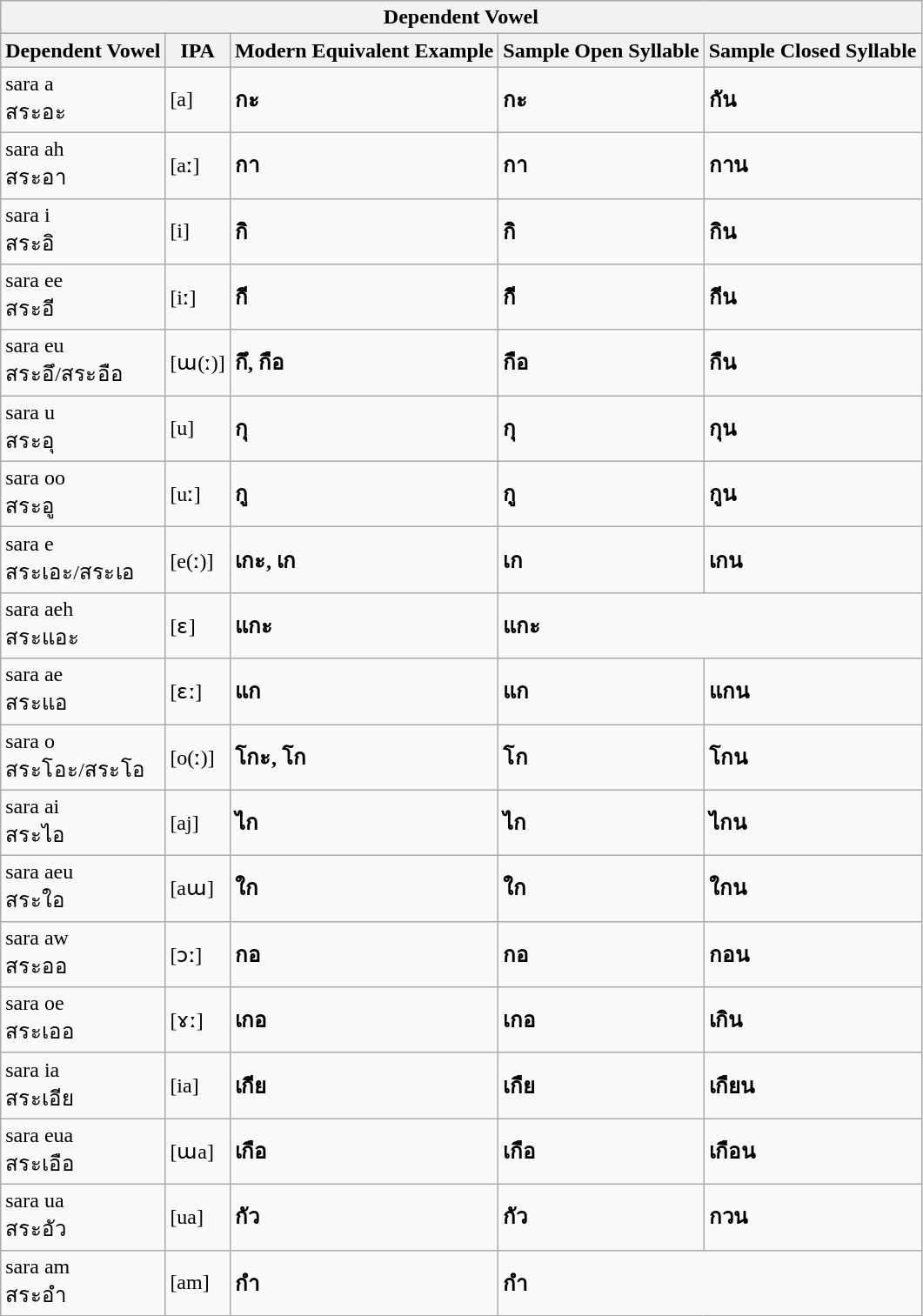<table class="wikitable">
<tr>
<th colspan="5">Dependent Vowel</th>
</tr>
<tr>
<th>Dependent Vowel</th>
<th>IPA</th>
<th>Modern Equivalent Example</th>
<th>Sample Open Syllable</th>
<th>Sample Closed Syllable</th>
</tr>
<tr>
<td>sara a<br>สระอะ</td>
<td>[a]</td>
<td><strong>กะ</strong></td>
<td><strong>กะ</strong></td>
<td><strong>กัน</strong></td>
</tr>
<tr>
<td>sara ah<br>สระอา</td>
<td>[aː]</td>
<td><strong>กา</strong></td>
<td><strong>กา</strong></td>
<td><strong>กาน</strong></td>
</tr>
<tr>
<td>sara i<br>สระอิ</td>
<td>[i]</td>
<td><strong>กิ</strong></td>
<td><strong>กิ</strong></td>
<td><strong>กิน</strong></td>
</tr>
<tr>
<td>sara ee<br>สระอี</td>
<td>[iː]</td>
<td><strong>กี</strong></td>
<td><strong>กี</strong></td>
<td><strong>กีน</strong></td>
</tr>
<tr>
<td>sara eu<br>สระอึ/สระอือ</td>
<td>[ɯ(ː)]</td>
<td><strong>กึ, กือ</strong></td>
<td><strong>กือ</strong></td>
<td><strong>กืน</strong></td>
</tr>
<tr>
<td>sara u<br>สระอุ</td>
<td>[u]</td>
<td><strong>กุ</strong></td>
<td><strong>กุ</strong></td>
<td><strong>กุน</strong></td>
</tr>
<tr>
<td>sara oo<br>สระอู</td>
<td>[uː]</td>
<td><strong>กู</strong></td>
<td><strong>กู</strong></td>
<td><strong>กูน</strong></td>
</tr>
<tr>
<td>sara e<br>สระเอะ/สระเอ</td>
<td>[e(ː)]</td>
<td><strong>เกะ, เก</strong></td>
<td><strong>เก</strong></td>
<td><strong>เกน</strong></td>
</tr>
<tr>
<td>sara aeh<br>สระแอะ</td>
<td>[ɛ]</td>
<td><strong>แกะ</strong></td>
<td colspan="2"><strong>แกะ</strong></td>
</tr>
<tr>
<td>sara ae<br>สระแอ</td>
<td>[ɛː]</td>
<td><strong>แก</strong></td>
<td><strong>แก</strong></td>
<td><strong>แกน</strong></td>
</tr>
<tr>
<td>sara o<br>สระโอะ/สระโอ</td>
<td>[o(ː)]</td>
<td><strong>โกะ, โก</strong></td>
<td><strong>โก</strong></td>
<td><strong>โกน</strong></td>
</tr>
<tr>
<td>sara ai<br>สระไอ</td>
<td>[aj]</td>
<td><strong>ไก</strong></td>
<td><strong>ไก</strong></td>
<td><strong>ไกน</strong></td>
</tr>
<tr>
<td>sara aeu<br>สระใอ</td>
<td>[aɯ]</td>
<td><strong>ใก</strong></td>
<td><strong>ใก</strong></td>
<td><strong>ใกน</strong></td>
</tr>
<tr>
<td>sara aw<br>สระออ</td>
<td>[ɔː]</td>
<td><strong>กอ</strong></td>
<td><strong>กอ</strong></td>
<td><strong>กอน</strong></td>
</tr>
<tr>
<td>sara oe<br>สระเออ</td>
<td>[ɤː]</td>
<td><strong>เกอ</strong></td>
<td><strong>เกอ</strong></td>
<td><strong>เกิน</strong></td>
</tr>
<tr>
<td>sara ia<br>สระเอีย</td>
<td>[ia]</td>
<td><strong>เกีย</strong></td>
<td><strong>เกืย</strong></td>
<td><strong>เกืยน</strong></td>
</tr>
<tr>
<td>sara eua<br>สระเอือ</td>
<td>[ɯa]</td>
<td><strong>เกือ</strong></td>
<td><strong>เกือ</strong></td>
<td><strong>เกือน</strong></td>
</tr>
<tr>
<td>sara ua<br>สระอัว</td>
<td>[ua]</td>
<td><strong>กัว</strong></td>
<td><strong>กัว</strong></td>
<td><strong>กวน</strong></td>
</tr>
<tr>
<td>sara am<br>สระอำ</td>
<td>[am]</td>
<td><strong>กำ</strong></td>
<td colspan="2"><strong>กำ</strong></td>
</tr>
</table>
